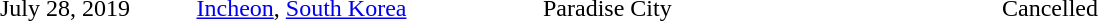<table cellpadding="2" style="border: 0px solid darkgray;">
<tr>
<th width="125"></th>
<th width="225"></th>
<th width="300"></th>
<th width="375"></th>
</tr>
<tr border="0">
<td>July 28, 2019</td>
<td><a href='#'>Incheon</a>, <a href='#'>South Korea</a></td>
<td>Paradise City</td>
<td>Cancelled</td>
</tr>
<tr>
</tr>
</table>
